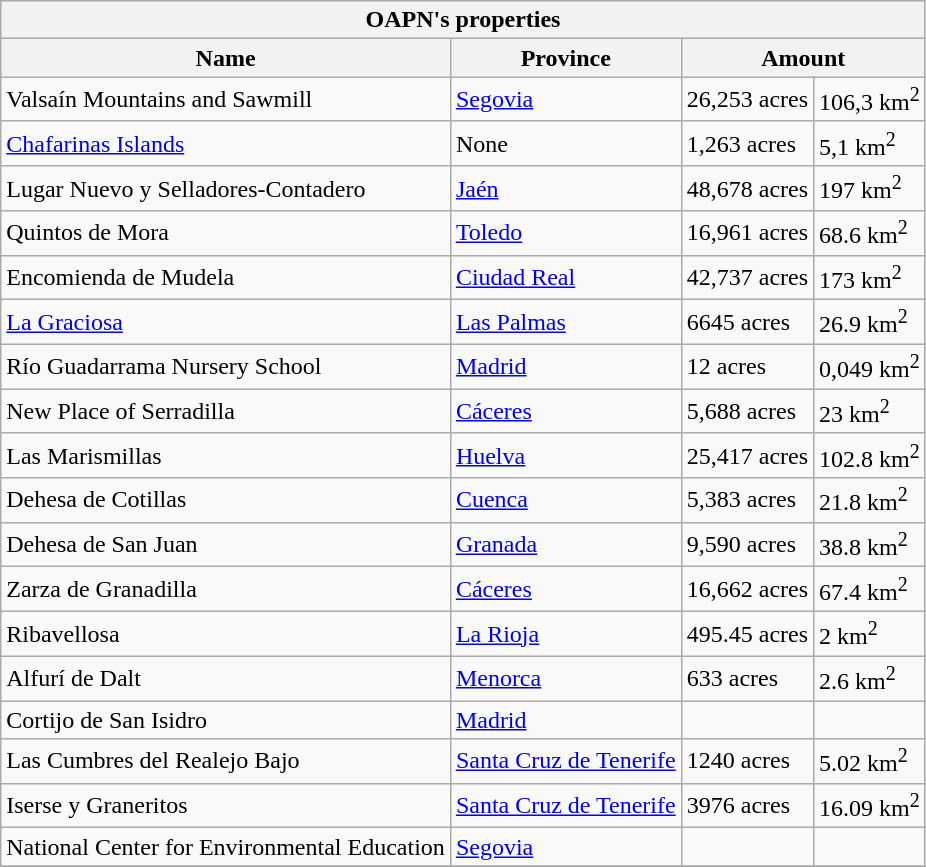<table class="wikitable">
<tr>
<th colspan="4">OAPN's properties</th>
</tr>
<tr>
<th>Name</th>
<th>Province</th>
<th colspan="2">Amount</th>
</tr>
<tr>
<td>Valsaín Mountains and Sawmill</td>
<td><a href='#'>Segovia</a></td>
<td>26,253 acres</td>
<td>106,3 km<sup>2</sup></td>
</tr>
<tr>
<td><a href='#'>Chafarinas Islands</a></td>
<td>None</td>
<td>1,263 acres</td>
<td>5,1 km<sup>2</sup></td>
</tr>
<tr>
<td>Lugar Nuevo y Selladores-Contadero</td>
<td><a href='#'>Jaén</a></td>
<td>48,678 acres</td>
<td>197 km<sup>2</sup></td>
</tr>
<tr>
<td>Quintos de Mora</td>
<td><a href='#'>Toledo</a></td>
<td>16,961 acres</td>
<td>68.6 km<sup>2</sup></td>
</tr>
<tr>
<td>Encomienda de Mudela</td>
<td><a href='#'>Ciudad Real</a></td>
<td>42,737 acres</td>
<td>173 km<sup>2</sup></td>
</tr>
<tr>
<td><a href='#'>La Graciosa</a></td>
<td><a href='#'>Las Palmas</a></td>
<td>6645 acres</td>
<td>26.9 km<sup>2</sup></td>
</tr>
<tr>
<td>Río Guadarrama Nursery School</td>
<td><a href='#'>Madrid</a></td>
<td>12 acres</td>
<td>0,049 km<sup>2</sup></td>
</tr>
<tr>
<td>New Place of Serradilla</td>
<td><a href='#'>Cáceres</a></td>
<td>5,688 acres</td>
<td>23 km<sup>2</sup></td>
</tr>
<tr>
<td>Las Marismillas</td>
<td><a href='#'>Huelva</a></td>
<td>25,417 acres</td>
<td>102.8 km<sup>2</sup></td>
</tr>
<tr>
<td>Dehesa de Cotillas</td>
<td><a href='#'>Cuenca</a></td>
<td>5,383 acres</td>
<td>21.8 km<sup>2</sup></td>
</tr>
<tr>
<td>Dehesa de San Juan</td>
<td><a href='#'>Granada</a></td>
<td>9,590 acres</td>
<td>38.8 km<sup>2</sup></td>
</tr>
<tr>
<td>Zarza de Granadilla</td>
<td><a href='#'>Cáceres</a></td>
<td>16,662 acres</td>
<td>67.4 km<sup>2</sup></td>
</tr>
<tr>
<td>Ribavellosa</td>
<td><a href='#'>La Rioja</a></td>
<td>495.45 acres</td>
<td>2 km<sup>2</sup></td>
</tr>
<tr>
<td>Alfurí de Dalt</td>
<td><a href='#'>Menorca</a></td>
<td>633 acres</td>
<td>2.6 km<sup>2</sup></td>
</tr>
<tr>
<td>Cortijo de San Isidro</td>
<td><a href='#'>Madrid</a></td>
<td></td>
<td></td>
</tr>
<tr>
<td>Las Cumbres del Realejo Bajo</td>
<td><a href='#'>Santa Cruz de Tenerife</a></td>
<td>1240 acres</td>
<td>5.02 km<sup>2</sup></td>
</tr>
<tr>
<td>Iserse y Graneritos</td>
<td><a href='#'>Santa Cruz de Tenerife</a></td>
<td>3976 acres</td>
<td>16.09 km<sup>2</sup></td>
</tr>
<tr>
<td>National Center for Environmental Education</td>
<td><a href='#'>Segovia</a></td>
<td></td>
<td></td>
</tr>
<tr>
</tr>
</table>
